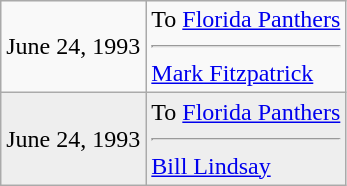<table class="wikitable">
<tr>
<td>June 24, 1993</td>
<td valign="top">To <a href='#'>Florida Panthers</a><hr><a href='#'>Mark Fitzpatrick</a></td>
</tr>
<tr style="background:#eee;">
<td>June 24, 1993</td>
<td valign="top">To <a href='#'>Florida Panthers</a><hr><a href='#'>Bill Lindsay</a></td>
</tr>
</table>
